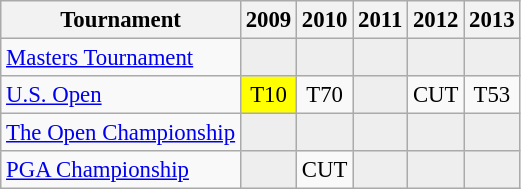<table class="wikitable" style="font-size:95%;text-align:center;">
<tr>
<th>Tournament</th>
<th>2009</th>
<th>2010</th>
<th>2011</th>
<th>2012</th>
<th>2013</th>
</tr>
<tr>
<td align=left><a href='#'>Masters Tournament</a></td>
<td style="background:#eeeeee;"></td>
<td style="background:#eeeeee;"></td>
<td style="background:#eeeeee;"></td>
<td style="background:#eeeeee;"></td>
<td style="background:#eeeeee;"></td>
</tr>
<tr>
<td align=left><a href='#'>U.S. Open</a></td>
<td style="background:yellow;">T10</td>
<td>T70</td>
<td style="background:#eeeeee;"></td>
<td>CUT</td>
<td>T53</td>
</tr>
<tr>
<td align=left><a href='#'>The Open Championship</a></td>
<td style="background:#eeeeee;"></td>
<td style="background:#eeeeee;"></td>
<td style="background:#eeeeee;"></td>
<td style="background:#eeeeee;"></td>
<td style="background:#eeeeee;"></td>
</tr>
<tr>
<td align=left><a href='#'>PGA Championship</a></td>
<td style="background:#eeeeee;"></td>
<td>CUT</td>
<td style="background:#eeeeee;"></td>
<td style="background:#eeeeee;"></td>
<td style="background:#eeeeee;"></td>
</tr>
</table>
